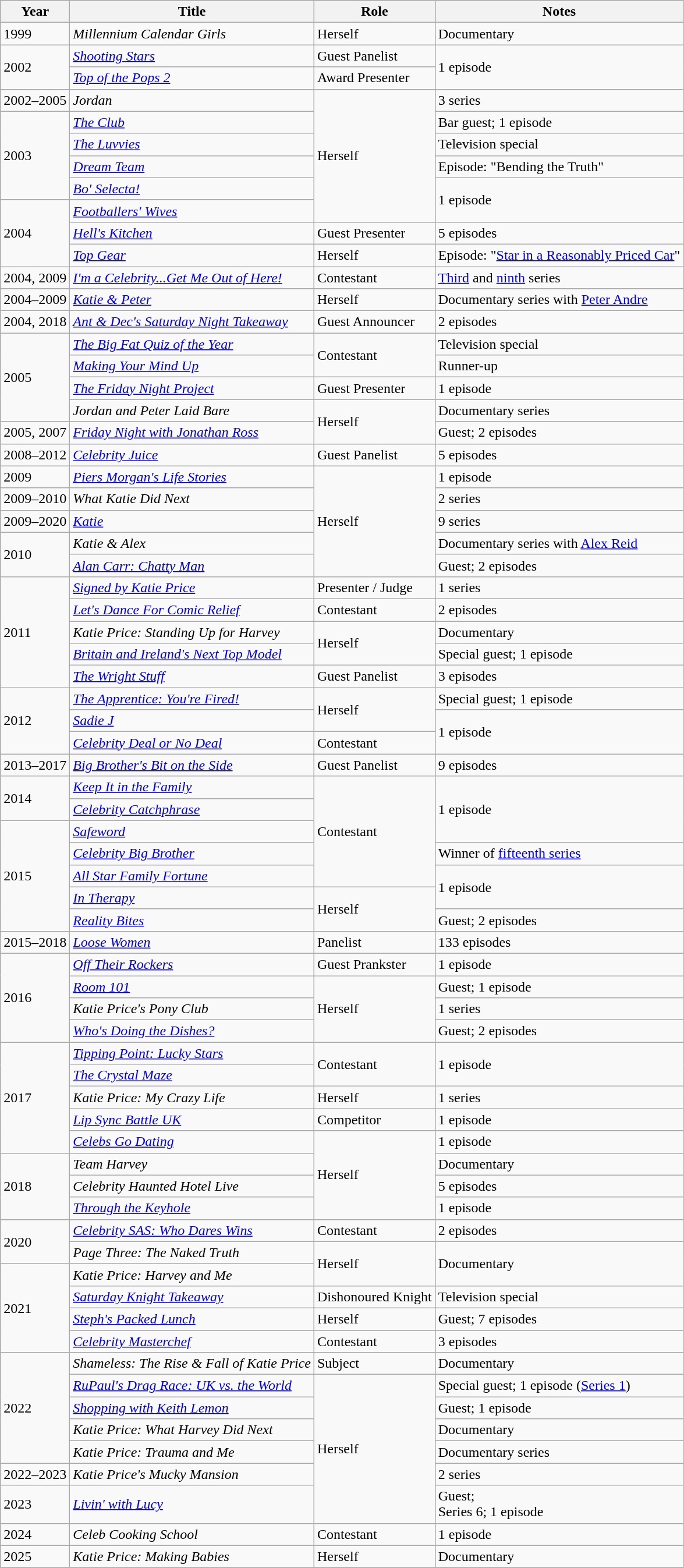<table class="wikitable sortable">
<tr>
<th>Year</th>
<th>Title</th>
<th>Role</th>
<th>Notes</th>
</tr>
<tr>
<td>1999</td>
<td><em>Millennium Calendar Girls</em></td>
<td>Herself</td>
<td>Documentary</td>
</tr>
<tr>
<td rowspan="2">2002</td>
<td><a href='#'><em>Shooting Stars</em></a></td>
<td>Guest Panelist</td>
<td rowspan="2">1 episode</td>
</tr>
<tr>
<td><em><a href='#'>Top of the Pops 2</a></em></td>
<td>Award Presenter</td>
</tr>
<tr>
<td>2002–2005</td>
<td><em>Jordan</em></td>
<td rowspan="6">Herself</td>
<td>3 series</td>
</tr>
<tr>
<td rowspan="4">2003</td>
<td><a href='#'><em>The Club</em></a></td>
<td>Bar guest; 1 episode</td>
</tr>
<tr>
<td><em><a href='#'>The Luvvies</a></em></td>
<td>Television special</td>
</tr>
<tr>
<td><a href='#'><em>Dream Team</em></a></td>
<td>Episode: "Bending the Truth"</td>
</tr>
<tr>
<td><em><a href='#'>Bo' Selecta!</a></em></td>
<td rowspan="2">1 episode</td>
</tr>
<tr>
<td rowspan="3">2004</td>
<td><em><a href='#'>Footballers' Wives</a></em></td>
</tr>
<tr>
<td><a href='#'><em>Hell's Kitchen</em></a></td>
<td>Guest Presenter</td>
<td>5 episodes</td>
</tr>
<tr>
<td><a href='#'><em>Top Gear</em></a></td>
<td>Herself</td>
<td>Episode: "<a href='#'>Star in a Reasonably Priced Car</a>"</td>
</tr>
<tr>
<td>2004, 2009</td>
<td><a href='#'><em>I'm a Celebrity...Get Me Out of Here!</em></a></td>
<td>Contestant</td>
<td><a href='#'>Third</a> and <a href='#'>ninth</a> series</td>
</tr>
<tr>
<td>2004–2009</td>
<td><em><a href='#'>Katie & Peter</a></em></td>
<td>Herself</td>
<td>Documentary series with <a href='#'>Peter Andre</a></td>
</tr>
<tr>
<td>2004, 2018</td>
<td><em><a href='#'>Ant & Dec's Saturday Night Takeaway</a></em></td>
<td>Guest Announcer</td>
<td>2 episodes</td>
</tr>
<tr>
<td rowspan="4">2005</td>
<td><em><a href='#'>The Big Fat Quiz of the Year</a></em></td>
<td rowspan="2">Contestant</td>
<td>Television special</td>
</tr>
<tr>
<td><a href='#'><em>Making Your Mind Up</em></a></td>
<td>Runner-up</td>
</tr>
<tr>
<td><em><a href='#'>The Friday Night Project</a></em></td>
<td>Guest Presenter</td>
<td>1 episode</td>
</tr>
<tr>
<td><em>Jordan and Peter Laid Bare</em></td>
<td rowspan="2">Herself</td>
<td>Documentary series</td>
</tr>
<tr>
<td>2005, 2007</td>
<td><em><a href='#'>Friday Night with Jonathan Ross</a></em></td>
<td>Guest; 2 episodes</td>
</tr>
<tr>
<td>2008–2012</td>
<td><em><a href='#'>Celebrity Juice</a></em></td>
<td>Guest Panelist</td>
<td>5 episodes</td>
</tr>
<tr>
<td>2009</td>
<td><em><a href='#'>Piers Morgan's Life Stories</a></em></td>
<td rowspan="5">Herself</td>
<td>1 episode</td>
</tr>
<tr>
<td>2009–2010</td>
<td><em>What Katie Did Next</em></td>
<td>2 series</td>
</tr>
<tr>
<td>2009–2020</td>
<td><a href='#'><em>Katie</em></a></td>
<td>9 series</td>
</tr>
<tr>
<td rowspan="2">2010</td>
<td><em>Katie & Alex</em></td>
<td>Documentary series with <a href='#'>Alex Reid</a></td>
</tr>
<tr>
<td><em><a href='#'>Alan Carr: Chatty Man</a></em></td>
<td>Guest; 2 episodes</td>
</tr>
<tr>
<td rowspan="5">2011</td>
<td><em><a href='#'>Signed by Katie Price</a></em></td>
<td>Presenter / Judge</td>
<td>1 series</td>
</tr>
<tr>
<td><em><a href='#'>Let's Dance For Comic Relief</a></em></td>
<td>Contestant</td>
<td>2 episodes</td>
</tr>
<tr>
<td><em>Katie Price: Standing Up for Harvey</em></td>
<td rowspan="2">Herself</td>
<td>Documentary</td>
</tr>
<tr>
<td><em><a href='#'>Britain and Ireland's Next Top Model</a></em></td>
<td>Special guest; 1 episode</td>
</tr>
<tr>
<td><em><a href='#'>The Wright Stuff</a></em></td>
<td>Guest Panelist</td>
<td>3 episodes</td>
</tr>
<tr>
<td rowspan="3">2012</td>
<td><em><a href='#'>The Apprentice: You're Fired!</a></em></td>
<td rowspan="2">Herself</td>
<td>Special guest; 1 episode</td>
</tr>
<tr>
<td><em><a href='#'>Sadie J</a></em></td>
<td rowspan="2">1 episode</td>
</tr>
<tr>
<td><em><a href='#'>Celebrity Deal or No Deal</a></em></td>
<td>Contestant</td>
</tr>
<tr>
<td>2013–2017</td>
<td><em><a href='#'>Big Brother's Bit on the Side</a></em></td>
<td>Guest Panelist</td>
<td>9 episodes</td>
</tr>
<tr>
<td rowspan="2">2014</td>
<td><a href='#'><em>Keep It in the Family</em></a></td>
<td rowspan="5">Contestant</td>
<td rowspan="3">1 episode</td>
</tr>
<tr>
<td><em><a href='#'>Celebrity Catchphrase</a></em></td>
</tr>
<tr>
<td rowspan="5">2015</td>
<td><a href='#'><em>Safeword</em></a></td>
</tr>
<tr>
<td><em><a href='#'>Celebrity Big Brother</a></em></td>
<td>Winner of <a href='#'>fifteenth series</a></td>
</tr>
<tr>
<td><em><a href='#'>All Star Family Fortune</a></em></td>
<td rowspan="2">1 episode</td>
</tr>
<tr>
<td><em><a href='#'>In Therapy</a></em></td>
<td rowspan="2">Herself</td>
</tr>
<tr>
<td><a href='#'><em>Reality Bites</em></a></td>
<td>Guest; 2 episodes</td>
</tr>
<tr>
<td>2015–2018</td>
<td><em><a href='#'>Loose Women</a></em></td>
<td>Panelist</td>
<td>133 episodes</td>
</tr>
<tr>
<td rowspan="4">2016</td>
<td><a href='#'><em>Off Their Rockers</em></a></td>
<td>Guest Prankster</td>
<td>1 episode</td>
</tr>
<tr>
<td><a href='#'><em>Room 101</em></a></td>
<td rowspan="3">Herself</td>
<td>Guest; 1 episode</td>
</tr>
<tr>
<td><em>Katie Price's Pony Club</em></td>
<td>1 series</td>
</tr>
<tr>
<td><em><a href='#'>Who's Doing the Dishes?</a></em></td>
<td>Guest; 2 episodes</td>
</tr>
<tr>
<td rowspan="5">2017</td>
<td><em><a href='#'>Tipping Point: Lucky Stars</a></em></td>
<td rowspan="2">Contestant</td>
<td rowspan="2">1 episode</td>
</tr>
<tr>
<td><em><a href='#'>The Crystal Maze</a></em></td>
</tr>
<tr>
<td><em>Katie Price: My Crazy Life</em></td>
<td>Herself</td>
<td>1 series</td>
</tr>
<tr>
<td><em><a href='#'>Lip Sync Battle UK</a></em></td>
<td>Competitor</td>
<td>1 episode</td>
</tr>
<tr>
<td><em><a href='#'>Celebs Go Dating</a></em></td>
<td rowspan="4">Herself</td>
<td>1 episode</td>
</tr>
<tr>
<td rowspan="3">2018</td>
<td><em>Team Harvey</em></td>
<td>Documentary</td>
</tr>
<tr>
<td><em>Celebrity Haunted Hotel Live</em></td>
<td>5 episodes</td>
</tr>
<tr>
<td><em><a href='#'>Through the Keyhole</a></em></td>
<td>1 episode</td>
</tr>
<tr>
<td rowspan="2">2020</td>
<td><em><a href='#'>Celebrity SAS: Who Dares Wins</a></em></td>
<td>Contestant</td>
<td>2 episodes</td>
</tr>
<tr>
<td><em>Page Three: The Naked Truth</em></td>
<td rowspan="2">Herself</td>
<td rowspan="2">Documentary</td>
</tr>
<tr>
<td rowspan="4">2021</td>
<td><em>Katie Price: Harvey and Me</em></td>
</tr>
<tr>
<td><a href='#'><em>Saturday Knight Takeaway</em></a></td>
<td>Dishonoured Knight</td>
<td>Television special</td>
</tr>
<tr>
<td><em><a href='#'>Steph's Packed Lunch</a></em></td>
<td>Herself</td>
<td>Guest; 7 episodes</td>
</tr>
<tr>
<td><em><a href='#'>Celebrity Masterchef</a></em></td>
<td>Contestant</td>
<td>3 episodes</td>
</tr>
<tr>
<td rowspan="5">2022</td>
<td><em>Shameless: The Rise & Fall of Katie Price</em></td>
<td>Subject</td>
<td>Documentary</td>
</tr>
<tr>
<td><em><a href='#'>RuPaul's Drag Race: UK vs. the World</a></em></td>
<td rowspan="6">Herself</td>
<td>Special guest; 1 episode (<a href='#'>Series 1</a>)</td>
</tr>
<tr>
<td><a href='#'><em>Shopping with Keith Lemon</em></a></td>
<td>Guest; 1 episode</td>
</tr>
<tr>
<td><em>Katie Price: What Harvey Did Next</em></td>
<td>Documentary</td>
</tr>
<tr>
<td><em>Katie Price: Trauma and Me</em></td>
<td>Documentary series</td>
</tr>
<tr>
<td>2022–2023</td>
<td><em>Katie Price's Mucky Mansion</em></td>
<td>2 series</td>
</tr>
<tr>
<td>2023</td>
<td><em><a href='#'>Livin' with Lucy</a></em></td>
<td>Guest;<br>Series 6; 1 episode</td>
</tr>
<tr>
<td>2024</td>
<td><em>Celeb Cooking School</em></td>
<td>Contestant</td>
<td>1 episode</td>
</tr>
<tr>
<td>2025</td>
<td><em>Katie Price: Making Babies</em></td>
<td>Herself</td>
<td>Documentary</td>
</tr>
<tr>
</tr>
</table>
